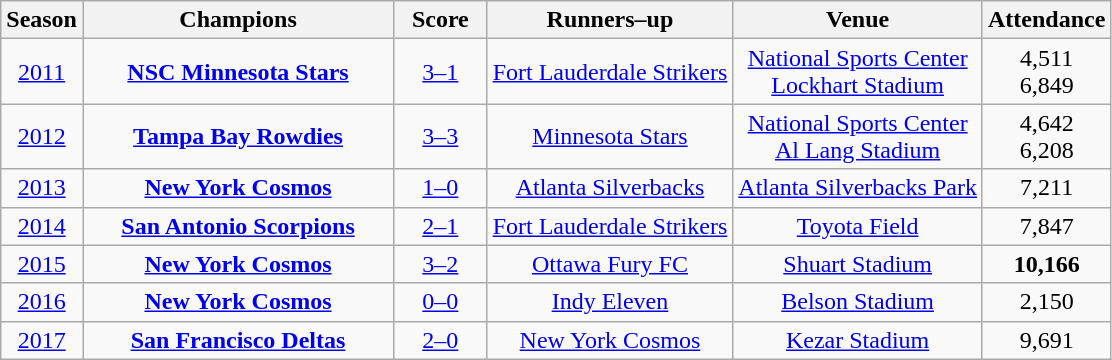<table class="wikitable" style="text-align:center;font-size:100%;">
<tr>
<th>Season</th>
<th style="width:200px;">Champions</th>
<th style="width:55px;">Score</th>
<th>Runners–up</th>
<th>Venue</th>
<th>Attendance</th>
</tr>
<tr>
<td><a href='#'>2011</a></td>
<td><strong><a href='#'>NSC Minnesota Stars</a></strong></td>
<td style="text-align:center"><a href='#'>3–1</a></td>
<td><a href='#'>Fort Lauderdale Strikers</a></td>
<td><a href='#'>National Sports Center</a><br><a href='#'>Lockhart Stadium</a></td>
<td align=center>4,511<br>6,849</td>
</tr>
<tr>
<td><a href='#'>2012</a></td>
<td><strong><a href='#'>Tampa Bay Rowdies</a></strong></td>
<td style="text-align:center"><a href='#'>3–3</a> </td>
<td><a href='#'>Minnesota Stars</a></td>
<td><a href='#'>National Sports Center</a><br><a href='#'>Al Lang Stadium</a></td>
<td align=center>4,642<br>6,208</td>
</tr>
<tr>
<td><a href='#'>2013</a></td>
<td><strong><a href='#'>New York Cosmos</a></strong></td>
<td style="text-align:center"><a href='#'>1–0</a></td>
<td><a href='#'>Atlanta Silverbacks</a></td>
<td><a href='#'>Atlanta Silverbacks Park</a></td>
<td align=center>7,211</td>
</tr>
<tr>
<td><a href='#'>2014</a></td>
<td><strong><a href='#'>San Antonio Scorpions</a></strong></td>
<td style="text-align:center"><a href='#'>2–1</a></td>
<td><a href='#'>Fort Lauderdale Strikers</a></td>
<td><a href='#'>Toyota Field</a></td>
<td align=center>7,847</td>
</tr>
<tr>
<td><a href='#'>2015</a></td>
<td><strong><a href='#'>New York Cosmos</a></strong></td>
<td style="text-align:center"><a href='#'>3–2</a></td>
<td><a href='#'>Ottawa Fury FC</a></td>
<td><a href='#'>Shuart Stadium</a></td>
<td align=center><strong>10,166</strong></td>
</tr>
<tr>
<td><a href='#'>2016</a></td>
<td><strong><a href='#'>New York Cosmos</a></strong></td>
<td style="text-align:center"><a href='#'>0–0</a> </td>
<td><a href='#'>Indy Eleven</a></td>
<td><a href='#'>Belson Stadium</a></td>
<td align=center>2,150</td>
</tr>
<tr>
<td><a href='#'>2017</a></td>
<td><strong><a href='#'>San Francisco Deltas</a></strong></td>
<td style="text-align:center"><a href='#'>2–0</a></td>
<td><a href='#'>New York Cosmos</a></td>
<td><a href='#'>Kezar Stadium</a></td>
<td align=center>9,691</td>
</tr>
</table>
